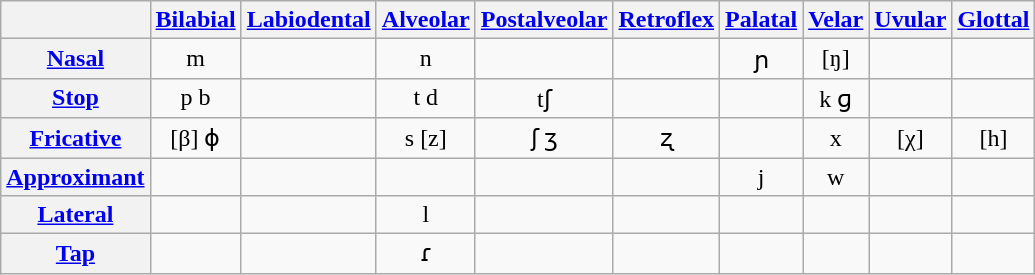<table class="wikitable IPA">
<tr>
<th colspan=2></th>
<th><a href='#'>Bilabial</a></th>
<th><a href='#'>Labiodental</a></th>
<th><a href='#'>Alveolar</a></th>
<th><a href='#'>Postalveolar</a></th>
<th><a href='#'>Retroflex</a></th>
<th><a href='#'>Palatal</a></th>
<th><a href='#'>Velar</a></th>
<th><a href='#'>Uvular</a></th>
<th><a href='#'>Glottal</a></th>
</tr>
<tr align=center>
<th colspan=2><a href='#'>Nasal</a></th>
<td>m</td>
<td></td>
<td>n</td>
<td></td>
<td></td>
<td>ɲ</td>
<td>[ŋ]</td>
<td></td>
<td></td>
</tr>
<tr align=center>
<th colspan=2><a href='#'>Stop</a></th>
<td>p b</td>
<td></td>
<td>t d</td>
<td>tʃ</td>
<td></td>
<td></td>
<td>k ɡ</td>
<td></td>
<td></td>
</tr>
<tr align=center>
<th colspan=2><a href='#'>Fricative</a></th>
<td>[β] ɸ</td>
<td></td>
<td>s [z]</td>
<td>ʃ ʒ</td>
<td>ʐ</td>
<td></td>
<td>x</td>
<td>[χ]</td>
<td>[h]</td>
</tr>
<tr align=center>
<th colspan=2><a href='#'>Approximant</a></th>
<td></td>
<td></td>
<td></td>
<td></td>
<td></td>
<td>j</td>
<td>w</td>
<td></td>
<td></td>
</tr>
<tr align=center>
<th colspan=2><a href='#'>Lateral</a></th>
<td></td>
<td></td>
<td>l</td>
<td></td>
<td></td>
<td></td>
<td></td>
<td></td>
<td></td>
</tr>
<tr align=center>
<th colspan=2><a href='#'>Tap</a></th>
<td></td>
<td></td>
<td>ɾ</td>
<td></td>
<td></td>
<td></td>
<td></td>
<td></td>
<td></td>
</tr>
</table>
